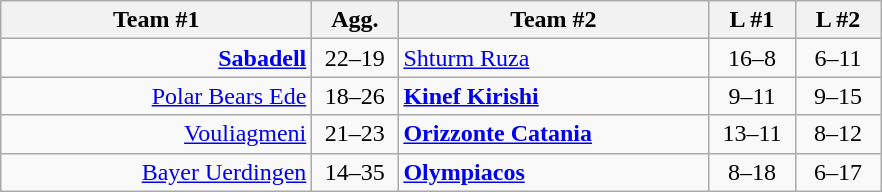<table class=wikitable style="text-align:center">
<tr>
<th width=200>Team #1</th>
<th width=50>Agg.</th>
<th width=200>Team #2</th>
<th width=50>L #1</th>
<th width=50>L #2</th>
</tr>
<tr>
<td align=right><strong><a href='#'>Sabadell</a></strong> </td>
<td align=center>22–19</td>
<td align=left> <a href='#'>Shturm Ruza</a></td>
<td align=center>16–8</td>
<td align=center>6–11</td>
</tr>
<tr>
<td align=right><a href='#'>Polar Bears Ede</a> </td>
<td align=center>18–26</td>
<td align=left> <strong><a href='#'>Kinef Kirishi</a></strong></td>
<td align=center>9–11</td>
<td align=center>9–15</td>
</tr>
<tr>
<td align=right><a href='#'>Vouliagmeni</a> </td>
<td align=center>21–23</td>
<td align=left> <strong><a href='#'>Orizzonte Catania</a></strong></td>
<td align=center>13–11</td>
<td align=center>8–12</td>
</tr>
<tr>
<td align=right><a href='#'>Bayer Uerdingen</a> </td>
<td align=center>14–35</td>
<td align=left> <strong><a href='#'>Olympiacos</a></strong></td>
<td align=center>8–18</td>
<td align=center>6–17</td>
</tr>
</table>
